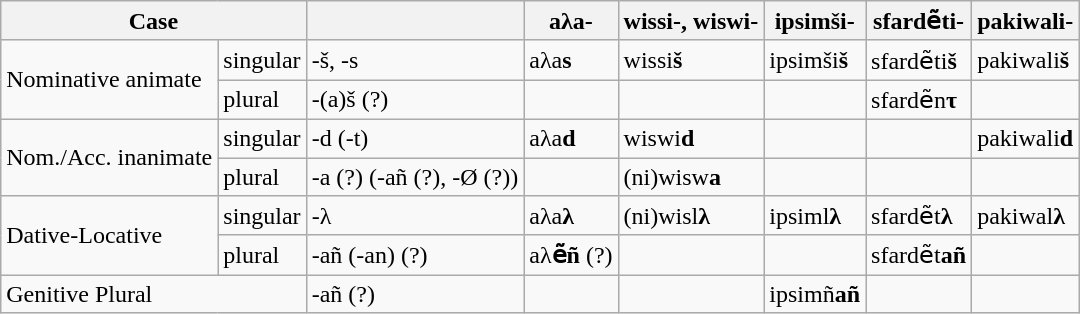<table class="wikitable">
<tr>
<th colspan=2>Case</th>
<th></th>
<th>aλa-<br></th>
<th>wissi-, wiswi-<br></th>
<th>ipsimši-<br></th>
<th>sfardẽti-<br></th>
<th>pakiwali-<br></th>
</tr>
<tr>
<td rowspan=2>Nominative animate</td>
<td>singular</td>
<td>-š, -s</td>
<td>aλa<strong>s</strong></td>
<td>wissi<strong>š</strong></td>
<td>ipsimši<strong>š</strong></td>
<td>sfardẽti<strong>š</strong></td>
<td>pakiwali<strong>š</strong></td>
</tr>
<tr>
<td>plural</td>
<td>-(a)š (?)</td>
<td></td>
<td></td>
<td></td>
<td>sfardẽn<strong>τ</strong> </td>
<td></td>
</tr>
<tr>
<td rowspan=2>Nom./Acc. inanimate</td>
<td>singular</td>
<td>-d (-t)</td>
<td>aλa<strong>d</strong></td>
<td>wiswi<strong>d</strong></td>
<td></td>
<td></td>
<td>pakiwali<strong>d</strong></td>
</tr>
<tr>
<td>plural</td>
<td>-a (?) (-añ (?), -Ø (?))</td>
<td></td>
<td>(ni)wisw<strong>a</strong></td>
<td></td>
<td></td>
<td></td>
</tr>
<tr>
<td rowspan=2>Dative-Locative</td>
<td>singular</td>
<td>-λ</td>
<td>aλa<strong>λ</strong></td>
<td>(ni)wisl<strong>λ</strong></td>
<td>ipsiml<strong>λ</strong></td>
<td>sfardẽt<strong>λ</strong></td>
<td>pakiwal<strong>λ</strong></td>
</tr>
<tr>
<td>plural</td>
<td>-añ (-an) (?)</td>
<td>aλ<strong>ẽñ</strong> (?)</td>
<td></td>
<td></td>
<td>sfardẽt<strong>añ</strong></td>
<td></td>
</tr>
<tr>
<td colspan=2>Genitive Plural</td>
<td>-añ (?)</td>
<td></td>
<td></td>
<td>ipsimñ<strong>añ</strong></td>
<td></td>
<td></td>
</tr>
</table>
